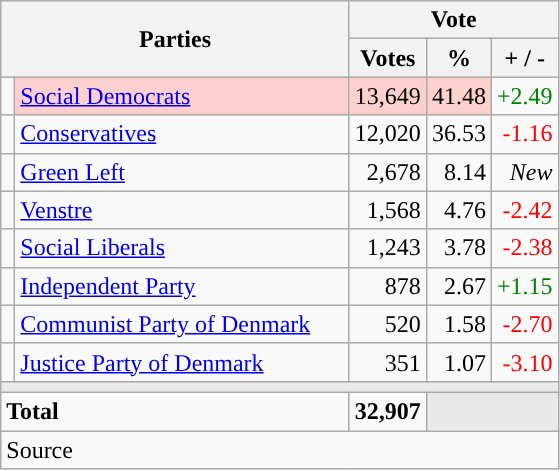<table class="wikitable" style="text-align:right;">
<tr>
<th style="text-align:centre;" rowspan="2" colspan="2" width="225">Parties</th>
<th colspan="3">Vote</th>
</tr>
<tr>
<th width="15">Votes</th>
<th width="15">%</th>
<th width="15">+ / -</th>
</tr>
<tr>
<td width="2" style="color:inherit;background:"></td>
<td bgcolor=#fbd0ce  align="left"><a href='#'>Social Democrats</a></td>
<td bgcolor=#fbd0ce>13,649</td>
<td bgcolor=#fbd0ce>41.48</td>
<td style=color:green;>+2.49</td>
</tr>
<tr>
<td width="2" style="color:inherit;background:"></td>
<td align="left"><a href='#'>Conservatives</a></td>
<td>12,020</td>
<td>36.53</td>
<td style=color:red;>-1.16</td>
</tr>
<tr>
<td width="2" style="color:inherit;background:"></td>
<td align="left"><a href='#'>Green Left</a></td>
<td>2,678</td>
<td>8.14</td>
<td><em>New</em></td>
</tr>
<tr>
<td width="2" style="color:inherit;background:"></td>
<td align="left"><a href='#'>Venstre</a></td>
<td>1,568</td>
<td>4.76</td>
<td style=color:red;>-2.42</td>
</tr>
<tr>
<td width="2" style="color:inherit;background:"></td>
<td align="left"><a href='#'>Social Liberals</a></td>
<td>1,243</td>
<td>3.78</td>
<td style=color:red;>-2.38</td>
</tr>
<tr>
<td width="2" style="color:inherit;background:"></td>
<td align="left"><a href='#'>Independent Party</a></td>
<td>878</td>
<td>2.67</td>
<td style=color:green;>+1.15</td>
</tr>
<tr>
<td width="2" style="color:inherit;background:"></td>
<td align="left"><a href='#'>Communist Party of Denmark</a></td>
<td>520</td>
<td>1.58</td>
<td style=color:red;>-2.70</td>
</tr>
<tr>
<td width="2" style="color:inherit;background:"></td>
<td align="left"><a href='#'>Justice Party of Denmark</a></td>
<td>351</td>
<td>1.07</td>
<td style=color:red;>-3.10</td>
</tr>
<tr>
<td colspan="7" bgcolor="#E9E9E9"></td>
</tr>
<tr>
<td align="left" colspan="2"><strong>Total</strong></td>
<td><strong>32,907</strong></td>
<td bgcolor="#E9E9E9" colspan="2"></td>
</tr>
<tr>
<td align="left" colspan="6">Source</td>
</tr>
</table>
